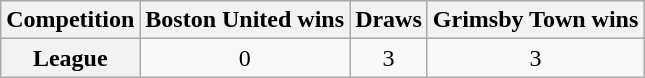<table class="wikitable sortable" style="text-align: center;">
<tr>
<th>Competition</th>
<th>Boston United wins</th>
<th>Draws</th>
<th>Grimsby Town wins</th>
</tr>
<tr>
<th>League</th>
<td>0</td>
<td>3</td>
<td>3</td>
</tr>
</table>
